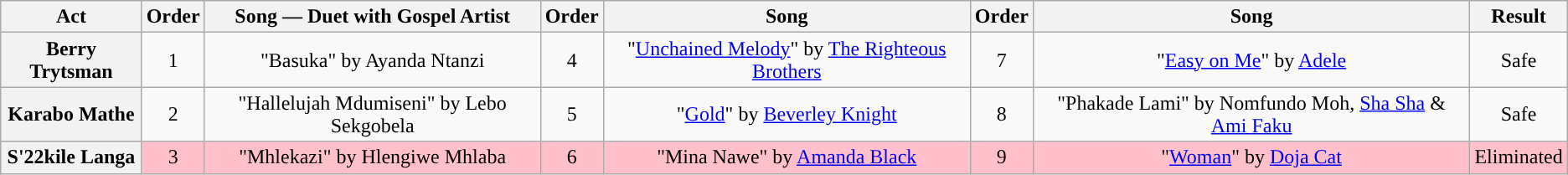<table class="wikitable plainrowheaders" style="text-align:center;">
<tr>
<th scope"col">Act</th>
<th scope"col">Order</th>
<th scope"col">Song — Duet with Gospel Artist</th>
<th scope"col">Order</th>
<th scope"col">Song</th>
<th scope"col">Order</th>
<th scope"col">Song</th>
<th scope"col">Result</th>
</tr>
<tr>
<th scope=row>Berry Trytsman</th>
<td>1</td>
<td>"Basuka" by Ayanda Ntanzi</td>
<td>4</td>
<td>"<a href='#'>Unchained Melody</a>" by <a href='#'>The Righteous Brothers</a></td>
<td>7</td>
<td>"<a href='#'>Easy on Me</a>" by <a href='#'>Adele</a></td>
<td>Safe</td>
</tr>
<tr>
<th scope=row>Karabo Mathe</th>
<td>2</td>
<td>"Hallelujah Mdumiseni" by Lebo Sekgobela</td>
<td>5</td>
<td>"<a href='#'>Gold</a>" by <a href='#'>Beverley Knight</a></td>
<td>8</td>
<td>"Phakade Lami" by Nomfundo Moh, <a href='#'>Sha Sha</a> & <a href='#'>Ami Faku</a></td>
<td>Safe</td>
</tr>
<tr style="background: pink">
<th scope=row>S'22kile Langa</th>
<td>3</td>
<td>"Mhlekazi" by Hlengiwe Mhlaba</td>
<td>6</td>
<td>"Mina Nawe" by <a href='#'>Amanda Black</a></td>
<td>9</td>
<td>"<a href='#'>Woman</a>" by <a href='#'>Doja Cat</a></td>
<td>Eliminated</td>
</tr>
</table>
